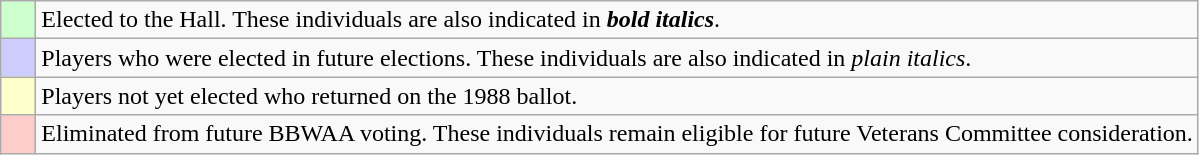<table class="wikitable">
<tr>
<td bgcolor="#ccffcc">    </td>
<td>Elected to the Hall. These individuals are also indicated in <strong><em>bold italics</em></strong>.</td>
</tr>
<tr>
<td bgcolor="#ccccff">    </td>
<td>Players who were elected in future elections. These individuals are also indicated in <em>plain italics</em>.</td>
</tr>
<tr>
<td bgcolor="#ffffcc">    </td>
<td>Players not yet elected who returned on the 1988 ballot.</td>
</tr>
<tr>
<td bgcolor="#ffcccc">    </td>
<td>Eliminated from future BBWAA voting. These individuals remain eligible for future Veterans Committee consideration.</td>
</tr>
</table>
